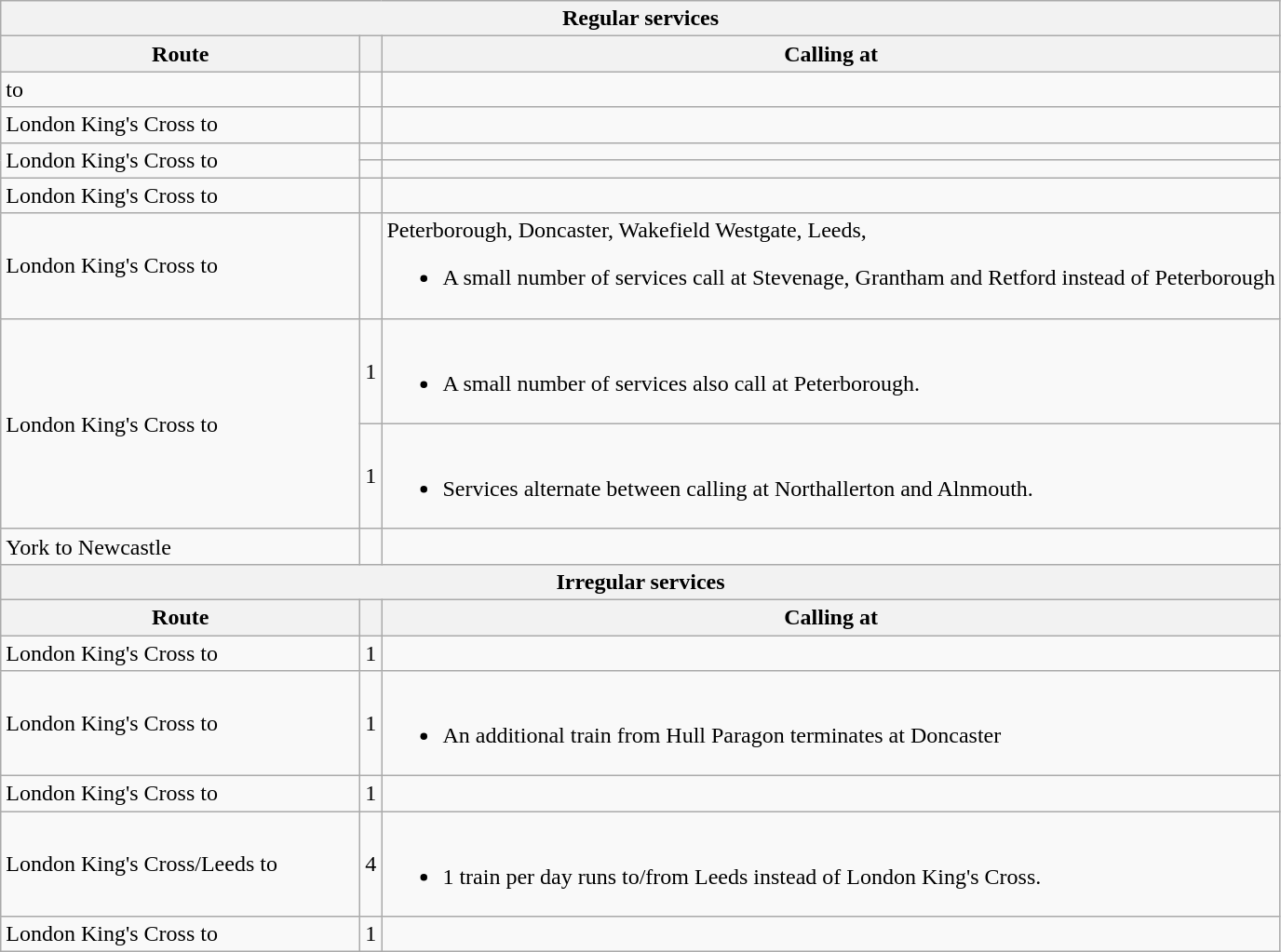<table class="wikitable">
<tr>
<th colspan="3">Regular services</th>
</tr>
<tr>
<th width="250">Route</th>
<th></th>
<th>Calling at</th>
</tr>
<tr>
<td> to </td>
<td></td>
<td></td>
</tr>
<tr>
<td>London King's Cross to </td>
<td></td>
<td></td>
</tr>
<tr>
<td rowspan="2">London King's Cross to </td>
<td></td>
<td></td>
</tr>
<tr>
<td></td>
<td></td>
</tr>
<tr>
<td>London King's Cross to </td>
<td></td>
<td></td>
</tr>
<tr>
<td>London King's Cross to </td>
<td></td>
<td>Peterborough, Doncaster, Wakefield Westgate, Leeds, <br><ul><li>A small number of services call at Stevenage, Grantham and Retford instead of Peterborough</li></ul></td>
</tr>
<tr>
<td rowspan="2">London King's Cross to </td>
<td>1</td>
<td><br><ul><li>A small number of services also call at Peterborough.</li></ul></td>
</tr>
<tr>
<td>1</td>
<td><br><ul><li>Services alternate between calling at Northallerton and Alnmouth.</li></ul></td>
</tr>
<tr>
<td>York to Newcastle</td>
<td></td>
<td></td>
</tr>
<tr>
<th colspan="3">Irregular services</th>
</tr>
<tr>
<th width="250">Route</th>
<th></th>
<th>Calling at</th>
</tr>
<tr>
<td>London King's Cross to </td>
<td>1</td>
<td></td>
</tr>
<tr>
<td>London King's Cross to </td>
<td>1</td>
<td><br><ul><li>An additional train from Hull Paragon terminates at Doncaster</li></ul></td>
</tr>
<tr>
<td>London King's Cross to </td>
<td>1</td>
<td></td>
</tr>
<tr>
<td>London King's Cross/Leeds to </td>
<td>4</td>
<td><br><ul><li>1 train per day runs to/from Leeds instead of London King's Cross.</li></ul></td>
</tr>
<tr>
<td>London King's Cross to </td>
<td>1</td>
<td></td>
</tr>
</table>
